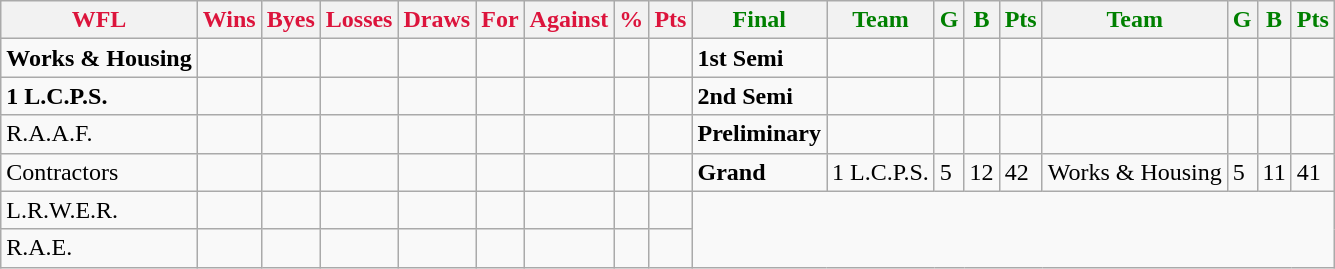<table class="wikitable">
<tr>
<th style="color:crimson">WFL</th>
<th style="color:crimson">Wins</th>
<th style="color:crimson">Byes</th>
<th style="color:crimson">Losses</th>
<th style="color:crimson">Draws</th>
<th style="color:crimson">For</th>
<th style="color:crimson">Against</th>
<th style="color:crimson">%</th>
<th style="color:crimson">Pts</th>
<th style="color:green">Final</th>
<th style="color:green">Team</th>
<th style="color:green">G</th>
<th style="color:green">B</th>
<th style="color:green">Pts</th>
<th style="color:green">Team</th>
<th style="color:green">G</th>
<th style="color:green">B</th>
<th style="color:green">Pts</th>
</tr>
<tr>
<td><strong>	Works & Housing</strong></td>
<td></td>
<td></td>
<td></td>
<td></td>
<td></td>
<td></td>
<td></td>
<td></td>
<td><strong>1st Semi</strong></td>
<td></td>
<td></td>
<td></td>
<td></td>
<td></td>
<td></td>
<td></td>
<td></td>
</tr>
<tr>
<td><strong>	1 L.C.P.S.	</strong></td>
<td></td>
<td></td>
<td></td>
<td></td>
<td></td>
<td></td>
<td></td>
<td></td>
<td><strong>2nd Semi</strong></td>
<td></td>
<td></td>
<td></td>
<td></td>
<td></td>
<td></td>
<td></td>
<td></td>
</tr>
<tr>
<td>R.A.A.F.</td>
<td></td>
<td></td>
<td></td>
<td></td>
<td></td>
<td></td>
<td></td>
<td></td>
<td><strong>Preliminary</strong></td>
<td></td>
<td></td>
<td></td>
<td></td>
<td></td>
<td></td>
<td></td>
<td></td>
</tr>
<tr>
<td>Contractors</td>
<td></td>
<td></td>
<td></td>
<td></td>
<td></td>
<td></td>
<td></td>
<td></td>
<td><strong>Grand</strong></td>
<td>1 L.C.P.S.</td>
<td>5</td>
<td>12</td>
<td>42</td>
<td>Works & Housing</td>
<td>5</td>
<td>11</td>
<td>41</td>
</tr>
<tr>
<td>L.R.W.E.R.</td>
<td></td>
<td></td>
<td></td>
<td></td>
<td></td>
<td></td>
<td></td>
<td></td>
</tr>
<tr>
<td>R.A.E.</td>
<td></td>
<td></td>
<td></td>
<td></td>
<td></td>
<td></td>
<td></td>
<td></td>
</tr>
</table>
